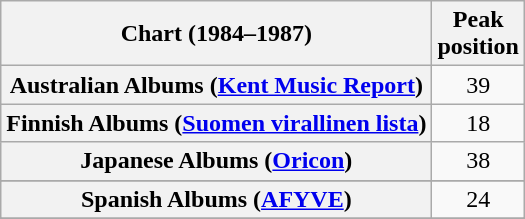<table class="wikitable sortable plainrowheaders" style="text-align:center">
<tr>
<th scope="col">Chart (1984–1987)</th>
<th scope="col">Peak<br>position</th>
</tr>
<tr>
<th scope="row">Australian Albums (<a href='#'>Kent Music Report</a>)</th>
<td>39</td>
</tr>
<tr>
<th scope="row">Finnish Albums (<a href='#'>Suomen virallinen lista</a>)</th>
<td>18</td>
</tr>
<tr>
<th scope="row">Japanese Albums (<a href='#'>Oricon</a>)</th>
<td>38</td>
</tr>
<tr>
</tr>
<tr>
<th scope="row">Spanish Albums (<a href='#'>AFYVE</a>)</th>
<td>24</td>
</tr>
<tr>
</tr>
<tr>
</tr>
</table>
